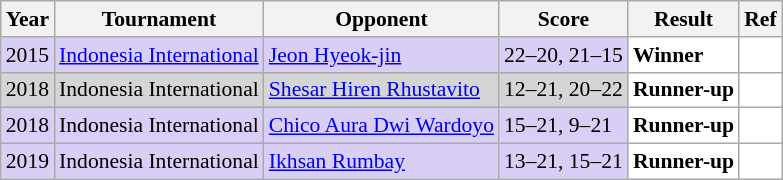<table class="sortable wikitable" style="font-size: 90%">
<tr>
<th>Year</th>
<th>Tournament</th>
<th>Opponent</th>
<th>Score</th>
<th>Result</th>
<th>Ref</th>
</tr>
<tr style="background:#D8CEF6">
<td align="center">2015</td>
<td align="left"><a href='#'>Indonesia International</a></td>
<td align="left"> <a href='#'>Jeon Hyeok-jin</a></td>
<td align="left">22–20, 21–15</td>
<td style="text-align:left; background:white"> <strong>Winner</strong></td>
<td style="text-align: center; background:white"></td>
</tr>
<tr style="background:#D5D5D5">
<td align="center">2018</td>
<td align="left">Indonesia International</td>
<td align="left"> <a href='#'>Shesar Hiren Rhustavito</a></td>
<td align="left">12–21, 20–22</td>
<td style="text-align:left; background:white"> <strong>Runner-up</strong></td>
<td style="text-align: center; background:white"></td>
</tr>
<tr style="background:#D8CEF6">
<td align="center">2018</td>
<td align="left">Indonesia International</td>
<td align="left"> <a href='#'>Chico Aura Dwi Wardoyo</a></td>
<td align="left">15–21, 9–21</td>
<td style="text-align:left; background:white"> <strong>Runner-up</strong></td>
<td style="text-align: center; background:white"></td>
</tr>
<tr style="background:#D8CEF6">
<td align="center">2019</td>
<td align="left">Indonesia International</td>
<td align="left"> <a href='#'>Ikhsan Rumbay</a></td>
<td align="left">13–21, 15–21</td>
<td style="text-align: left; background:white"> <strong>Runner-up</strong></td>
<td style="text-align: center; background:white"></td>
</tr>
</table>
